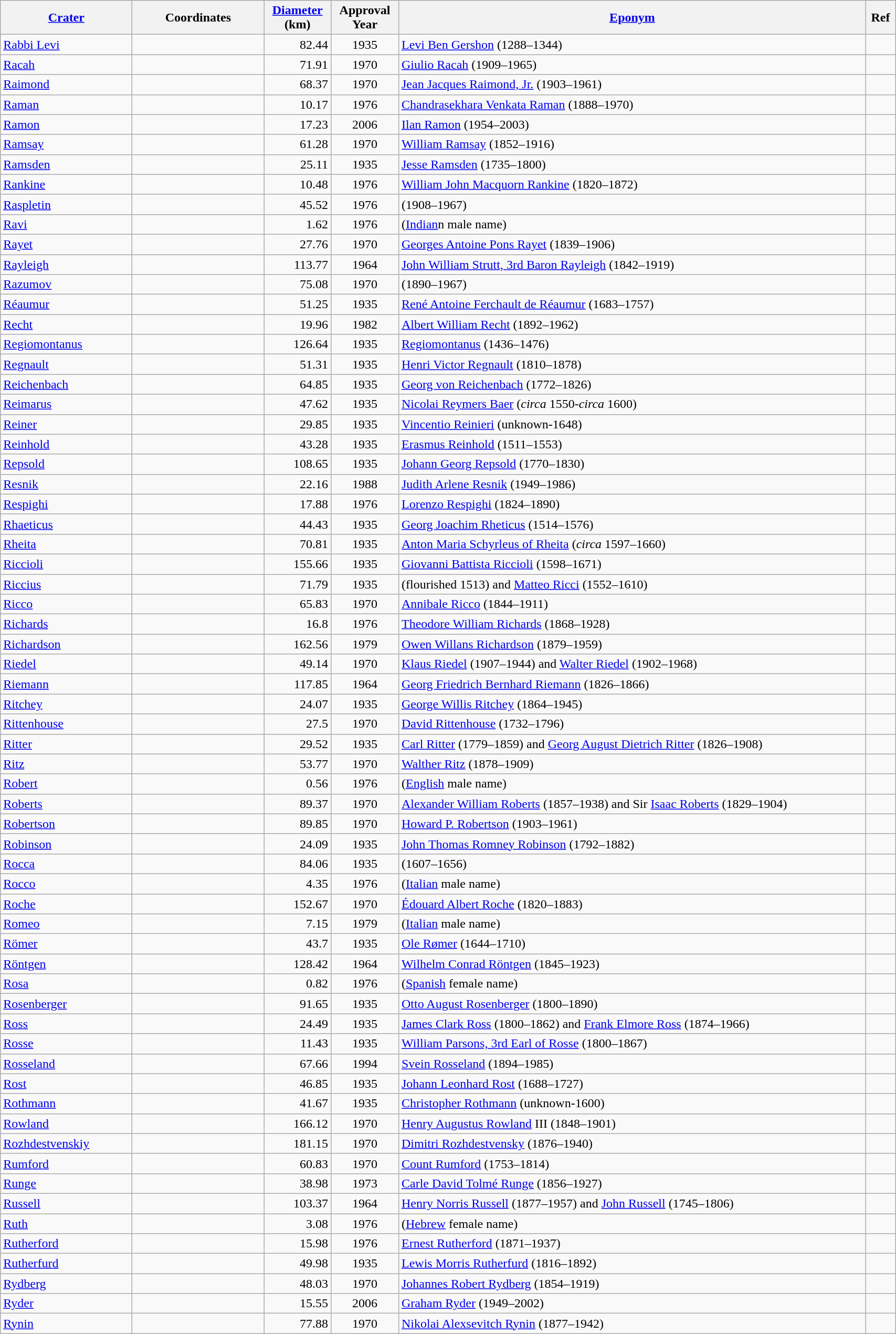<table class="wikitable sortable" style="min-width: 90%">
<tr>
<th style="width:10em"><a href='#'>Crater</a></th>
<th data-sort-type="number" style="width:10em">Coordinates</th>
<th><a href='#'>Diameter</a><br>(km)</th>
<th>Approval<br>Year</th>
<th><a href='#'>Eponym</a></th>
<th>Ref</th>
</tr>
<tr id="Rabbi Levi">
<td><a href='#'>Rabbi Levi</a></td>
<td></td>
<td align=right>82.44</td>
<td align=center>1935</td>
<td><a href='#'>Levi Ben Gershon</a> (1288–1344)</td>
<td></td>
</tr>
<tr id="Racah">
<td><a href='#'>Racah</a></td>
<td></td>
<td align=right>71.91</td>
<td align=center>1970</td>
<td><a href='#'>Giulio Racah</a> (1909–1965)</td>
<td></td>
</tr>
<tr id="Raimond">
<td><a href='#'>Raimond</a></td>
<td></td>
<td align=right>68.37</td>
<td align=center>1970</td>
<td><a href='#'>Jean Jacques Raimond, Jr.</a> (1903–1961)</td>
<td></td>
</tr>
<tr id="Raman">
<td><a href='#'>Raman</a></td>
<td></td>
<td align=right>10.17</td>
<td align=center>1976</td>
<td><a href='#'>Chandrasekhara Venkata Raman</a> (1888–1970)</td>
<td></td>
</tr>
<tr id="Ramon">
<td><a href='#'>Ramon</a></td>
<td></td>
<td align=right>17.23</td>
<td align=center>2006</td>
<td><a href='#'>Ilan Ramon</a> (1954–2003)</td>
<td></td>
</tr>
<tr id="Ramsay">
<td><a href='#'>Ramsay</a></td>
<td></td>
<td align=right>61.28</td>
<td align=center>1970</td>
<td><a href='#'>William Ramsay</a> (1852–1916)</td>
<td></td>
</tr>
<tr id="Ramsden">
<td><a href='#'>Ramsden</a></td>
<td></td>
<td align=right>25.11</td>
<td align=center>1935</td>
<td><a href='#'>Jesse Ramsden</a> (1735–1800)</td>
<td></td>
</tr>
<tr id="Rankine">
<td><a href='#'>Rankine</a></td>
<td></td>
<td align=right>10.48</td>
<td align=center>1976</td>
<td><a href='#'>William John Macquorn Rankine</a> (1820–1872)</td>
<td></td>
</tr>
<tr id="Raspletin">
<td><a href='#'>Raspletin</a></td>
<td></td>
<td align=right>45.52</td>
<td align=center>1976</td>
<td> (1908–1967)</td>
<td></td>
</tr>
<tr id="Ravi">
<td><a href='#'>Ravi</a></td>
<td></td>
<td align=right>1.62</td>
<td align=center>1976</td>
<td>(<a href='#'>Indian</a>n male name)</td>
<td></td>
</tr>
<tr id="Rayet">
<td><a href='#'>Rayet</a></td>
<td></td>
<td align=right>27.76</td>
<td align=center>1970</td>
<td><a href='#'>Georges Antoine Pons Rayet</a> (1839–1906)</td>
<td></td>
</tr>
<tr id="Rayleigh">
<td><a href='#'>Rayleigh</a></td>
<td></td>
<td align=right>113.77</td>
<td align=center>1964</td>
<td><a href='#'>John William Strutt, 3rd Baron Rayleigh</a> (1842–1919)</td>
<td></td>
</tr>
<tr id="Razumov">
<td><a href='#'>Razumov</a></td>
<td></td>
<td align=right>75.08</td>
<td align=center>1970</td>
<td> (1890–1967)</td>
<td></td>
</tr>
<tr id="Réaumur">
<td><a href='#'>Réaumur</a></td>
<td></td>
<td align=right>51.25</td>
<td align=center>1935</td>
<td><a href='#'>René Antoine Ferchault de Réaumur</a> (1683–1757)</td>
<td></td>
</tr>
<tr id="Recht">
<td><a href='#'>Recht</a></td>
<td></td>
<td align=right>19.96</td>
<td align=center>1982</td>
<td><a href='#'>Albert William Recht</a> (1892–1962)</td>
<td></td>
</tr>
<tr id="Regiomontanus">
<td><a href='#'>Regiomontanus</a></td>
<td></td>
<td align=right>126.64</td>
<td align=center>1935</td>
<td><a href='#'>Regiomontanus</a> (1436–1476)</td>
<td></td>
</tr>
<tr id="Regnault">
<td><a href='#'>Regnault</a></td>
<td></td>
<td align=right>51.31</td>
<td align=center>1935</td>
<td><a href='#'>Henri Victor Regnault</a> (1810–1878)</td>
<td></td>
</tr>
<tr id="Reichenbach">
<td><a href='#'>Reichenbach</a></td>
<td></td>
<td align=right>64.85</td>
<td align=center>1935</td>
<td><a href='#'>Georg von Reichenbach</a> (1772–1826)</td>
<td></td>
</tr>
<tr id="Reimarus">
<td><a href='#'>Reimarus</a></td>
<td></td>
<td align=right>47.62</td>
<td align=center>1935</td>
<td><a href='#'>Nicolai Reymers Baer</a> (<em>circa</em> 1550-<em>circa</em> 1600)</td>
<td></td>
</tr>
<tr id="Reiner">
<td><a href='#'>Reiner</a></td>
<td></td>
<td align=right>29.85</td>
<td align=center>1935</td>
<td><a href='#'>Vincentio Reinieri</a> (unknown-1648)</td>
<td></td>
</tr>
<tr id="Reinhold">
<td><a href='#'>Reinhold</a></td>
<td></td>
<td align=right>43.28</td>
<td align=center>1935</td>
<td><a href='#'>Erasmus Reinhold</a> (1511–1553)</td>
<td></td>
</tr>
<tr id="Repsold">
<td><a href='#'>Repsold</a></td>
<td></td>
<td align=right>108.65</td>
<td align=center>1935</td>
<td><a href='#'>Johann Georg Repsold</a> (1770–1830)</td>
<td></td>
</tr>
<tr id="Resnik">
<td><a href='#'>Resnik</a></td>
<td></td>
<td align=right>22.16</td>
<td align=center>1988</td>
<td><a href='#'>Judith Arlene Resnik</a> (1949–1986)</td>
<td></td>
</tr>
<tr id="Respighi">
<td><a href='#'>Respighi</a></td>
<td></td>
<td align=right>17.88</td>
<td align=center>1976</td>
<td><a href='#'>Lorenzo Respighi</a> (1824–1890)</td>
<td></td>
</tr>
<tr id="Rhaeticus">
<td><a href='#'>Rhaeticus</a></td>
<td></td>
<td align=right>44.43</td>
<td align=center>1935</td>
<td><a href='#'>Georg Joachim Rheticus</a> (1514–1576)</td>
<td></td>
</tr>
<tr id="Rheita">
<td><a href='#'>Rheita</a></td>
<td></td>
<td align=right>70.81</td>
<td align=center>1935</td>
<td><a href='#'>Anton Maria Schyrleus of Rheita</a> (<em>circa</em> 1597–1660)</td>
<td></td>
</tr>
<tr id="Riccioli">
<td><a href='#'>Riccioli</a></td>
<td></td>
<td align=right>155.66</td>
<td align=center>1935</td>
<td><a href='#'>Giovanni Battista Riccioli</a> (1598–1671)</td>
<td></td>
</tr>
<tr id="Riccius">
<td><a href='#'>Riccius</a></td>
<td></td>
<td align=right>71.79</td>
<td align=center>1935</td>
<td> (flourished 1513) and <a href='#'>Matteo Ricci</a> (1552–1610)</td>
<td></td>
</tr>
<tr id="Ricco">
<td><a href='#'>Ricco</a></td>
<td></td>
<td align=right>65.83</td>
<td align=center>1970</td>
<td><a href='#'>Annibale Ricco</a> (1844–1911)</td>
<td></td>
</tr>
<tr id="Richards">
<td><a href='#'>Richards</a></td>
<td></td>
<td align=right>16.8</td>
<td align=center>1976</td>
<td><a href='#'>Theodore William Richards</a> (1868–1928)</td>
<td></td>
</tr>
<tr id="Richardson">
<td><a href='#'>Richardson</a></td>
<td></td>
<td align=right>162.56</td>
<td align=center>1979</td>
<td><a href='#'>Owen Willans Richardson</a> (1879–1959)</td>
<td></td>
</tr>
<tr id="Riedel">
<td><a href='#'>Riedel</a></td>
<td></td>
<td align=right>49.14</td>
<td align=center>1970</td>
<td><a href='#'>Klaus Riedel</a> (1907–1944) and <a href='#'>Walter Riedel</a> (1902–1968)</td>
<td></td>
</tr>
<tr id="Riemann">
<td><a href='#'>Riemann</a></td>
<td></td>
<td align=right>117.85</td>
<td align=center>1964</td>
<td><a href='#'>Georg Friedrich Bernhard Riemann</a> (1826–1866)</td>
<td></td>
</tr>
<tr id="Ritchey">
<td><a href='#'>Ritchey</a></td>
<td></td>
<td align=right>24.07</td>
<td align=center>1935</td>
<td><a href='#'>George Willis Ritchey</a> (1864–1945)</td>
<td></td>
</tr>
<tr id="Rittenhouse">
<td><a href='#'>Rittenhouse</a></td>
<td></td>
<td align=right>27.5</td>
<td align=center>1970</td>
<td><a href='#'>David Rittenhouse</a> (1732–1796)</td>
<td></td>
</tr>
<tr id="Ritter">
<td><a href='#'>Ritter</a></td>
<td></td>
<td align=right>29.52</td>
<td align=center>1935</td>
<td><a href='#'>Carl Ritter</a> (1779–1859) and <a href='#'>Georg August Dietrich Ritter</a> (1826–1908)</td>
<td></td>
</tr>
<tr id="Ritz">
<td><a href='#'>Ritz</a></td>
<td></td>
<td align=right>53.77</td>
<td align=center>1970</td>
<td><a href='#'>Walther Ritz</a> (1878–1909)</td>
<td></td>
</tr>
<tr id="Robert">
<td><a href='#'>Robert</a></td>
<td></td>
<td align=right>0.56</td>
<td align=center>1976</td>
<td>(<a href='#'>English</a> male name)</td>
<td></td>
</tr>
<tr id="Roberts">
<td><a href='#'>Roberts</a></td>
<td></td>
<td align=right>89.37</td>
<td align=center>1970</td>
<td><a href='#'>Alexander William Roberts</a> (1857–1938) and Sir <a href='#'>Isaac Roberts</a> (1829–1904)</td>
<td></td>
</tr>
<tr id="Robertson">
<td><a href='#'>Robertson</a></td>
<td></td>
<td align=right>89.85</td>
<td align=center>1970</td>
<td><a href='#'>Howard P. Robertson</a> (1903–1961)</td>
<td></td>
</tr>
<tr id="Robinson">
<td><a href='#'>Robinson</a></td>
<td></td>
<td align=right>24.09</td>
<td align=center>1935</td>
<td><a href='#'>John Thomas Romney Robinson</a> (1792–1882)</td>
<td></td>
</tr>
<tr id="Rocca">
<td><a href='#'>Rocca</a></td>
<td></td>
<td align=right>84.06</td>
<td align=center>1935</td>
<td> (1607–1656)</td>
<td></td>
</tr>
<tr id="Rocco">
<td><a href='#'>Rocco</a></td>
<td></td>
<td align=right>4.35</td>
<td align=center>1976</td>
<td>(<a href='#'>Italian</a> male name)</td>
<td></td>
</tr>
<tr id="Roche">
<td><a href='#'>Roche</a></td>
<td></td>
<td align=right>152.67</td>
<td align=center>1970</td>
<td><a href='#'>Édouard Albert Roche</a> (1820–1883)</td>
<td></td>
</tr>
<tr id="Romeo">
<td><a href='#'>Romeo</a></td>
<td></td>
<td align=right>7.15</td>
<td align=center>1979</td>
<td>(<a href='#'>Italian</a> male name)</td>
<td></td>
</tr>
<tr id="Römer">
<td><a href='#'>Römer</a></td>
<td></td>
<td align=right>43.7</td>
<td align=center>1935</td>
<td><a href='#'>Ole Rømer</a> (1644–1710)</td>
<td></td>
</tr>
<tr id="Röntgen">
<td><a href='#'>Röntgen</a></td>
<td></td>
<td align=right>128.42</td>
<td align=center>1964</td>
<td><a href='#'>Wilhelm Conrad Röntgen</a> (1845–1923)</td>
<td></td>
</tr>
<tr id="Rosa">
<td><a href='#'>Rosa</a></td>
<td></td>
<td align=right>0.82</td>
<td align=center>1976</td>
<td>(<a href='#'>Spanish</a> female name)</td>
<td></td>
</tr>
<tr id="Rosenberger">
<td><a href='#'>Rosenberger</a></td>
<td></td>
<td align=right>91.65</td>
<td align=center>1935</td>
<td><a href='#'>Otto August Rosenberger</a> (1800–1890)</td>
<td></td>
</tr>
<tr id="Ross">
<td><a href='#'>Ross</a></td>
<td></td>
<td align=right>24.49</td>
<td align=center>1935</td>
<td><a href='#'>James Clark Ross</a> (1800–1862) and <a href='#'>Frank Elmore Ross</a> (1874–1966)</td>
<td></td>
</tr>
<tr id="Rosse">
<td><a href='#'>Rosse</a></td>
<td></td>
<td align=right>11.43</td>
<td align=center>1935</td>
<td><a href='#'>William Parsons, 3rd Earl of Rosse</a> (1800–1867)</td>
<td></td>
</tr>
<tr id="Rosseland">
<td><a href='#'>Rosseland</a></td>
<td></td>
<td align=right>67.66</td>
<td align=center>1994</td>
<td><a href='#'>Svein Rosseland</a> (1894–1985)</td>
<td></td>
</tr>
<tr id="Rost">
<td><a href='#'>Rost</a></td>
<td></td>
<td align=right>46.85</td>
<td align=center>1935</td>
<td><a href='#'>Johann Leonhard Rost</a> (1688–1727)</td>
<td></td>
</tr>
<tr id="Rothmann">
<td><a href='#'>Rothmann</a></td>
<td></td>
<td align=right>41.67</td>
<td align=center>1935</td>
<td><a href='#'>Christopher Rothmann</a> (unknown-1600)</td>
<td></td>
</tr>
<tr id="Rowland">
<td><a href='#'>Rowland</a></td>
<td></td>
<td align=right>166.12</td>
<td align=center>1970</td>
<td><a href='#'>Henry Augustus Rowland</a> III (1848–1901)</td>
<td></td>
</tr>
<tr id="Rozhdestvenskiy">
<td><a href='#'>Rozhdestvenskiy</a></td>
<td></td>
<td align=right>181.15</td>
<td align=center>1970</td>
<td><a href='#'>Dimitri Rozhdestvensky</a> (1876–1940)</td>
<td></td>
</tr>
<tr id="Rumford">
<td><a href='#'>Rumford</a></td>
<td></td>
<td align=right>60.83</td>
<td align=center>1970</td>
<td><a href='#'>Count Rumford</a> (1753–1814)</td>
<td></td>
</tr>
<tr id="Runge">
<td><a href='#'>Runge</a></td>
<td></td>
<td align=right>38.98</td>
<td align=center>1973</td>
<td><a href='#'>Carle David Tolmé Runge</a> (1856–1927)</td>
<td></td>
</tr>
<tr id="Russell">
<td><a href='#'>Russell</a></td>
<td></td>
<td align=right>103.37</td>
<td align=center>1964</td>
<td><a href='#'>Henry Norris Russell</a> (1877–1957) and <a href='#'>John Russell</a> (1745–1806)</td>
<td></td>
</tr>
<tr id="Ruth">
<td><a href='#'>Ruth</a></td>
<td></td>
<td align=right>3.08</td>
<td align=center>1976</td>
<td>(<a href='#'>Hebrew</a> female name)</td>
<td></td>
</tr>
<tr id="Rutherford">
<td><a href='#'>Rutherford</a></td>
<td></td>
<td align=right>15.98</td>
<td align=center>1976</td>
<td><a href='#'>Ernest Rutherford</a> (1871–1937)</td>
<td></td>
</tr>
<tr id="Rutherfurd">
<td><a href='#'>Rutherfurd</a></td>
<td></td>
<td align=right>49.98</td>
<td align=center>1935</td>
<td><a href='#'>Lewis Morris Rutherfurd</a> (1816–1892)</td>
<td></td>
</tr>
<tr id="Rydberg">
<td><a href='#'>Rydberg</a></td>
<td></td>
<td align=right>48.03</td>
<td align=center>1970</td>
<td><a href='#'>Johannes Robert Rydberg</a> (1854–1919)</td>
<td></td>
</tr>
<tr id="Ryder">
<td><a href='#'>Ryder</a></td>
<td></td>
<td align=right>15.55</td>
<td align=center>2006</td>
<td><a href='#'>Graham Ryder</a> (1949–2002)</td>
<td></td>
</tr>
<tr id="Rynin">
<td><a href='#'>Rynin</a></td>
<td></td>
<td align=right>77.88</td>
<td align=center>1970</td>
<td><a href='#'>Nikolai Alexsevitch Rynin</a> (1877–1942)</td>
<td></td>
</tr>
</table>
